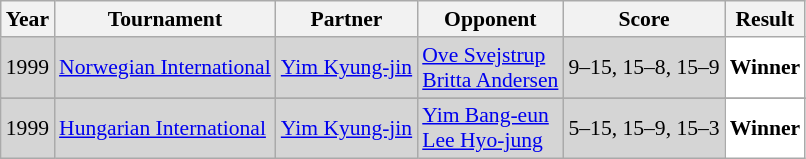<table class="sortable wikitable" style="font-size: 90%;">
<tr>
<th>Year</th>
<th>Tournament</th>
<th>Partner</th>
<th>Opponent</th>
<th>Score</th>
<th>Result</th>
</tr>
<tr style="background:#D5D5D5">
<td align="center">1999</td>
<td align="left"><a href='#'>Norwegian International</a></td>
<td align="left"> <a href='#'>Yim Kyung-jin</a></td>
<td align="left"> <a href='#'>Ove Svejstrup</a> <br>  <a href='#'>Britta Andersen</a></td>
<td align="left">9–15, 15–8, 15–9</td>
<td style="text-align:left; background:white"> <strong>Winner</strong></td>
</tr>
<tr>
</tr>
<tr style="background:#D5D5D5">
<td align="center">1999</td>
<td align="left"><a href='#'>Hungarian International</a></td>
<td align="left"> <a href='#'>Yim Kyung-jin</a></td>
<td align="left"> <a href='#'>Yim Bang-eun</a> <br>  <a href='#'>Lee Hyo-jung</a></td>
<td align="left">5–15, 15–9, 15–3</td>
<td style="text-align:left; background:white"> <strong>Winner</strong></td>
</tr>
</table>
